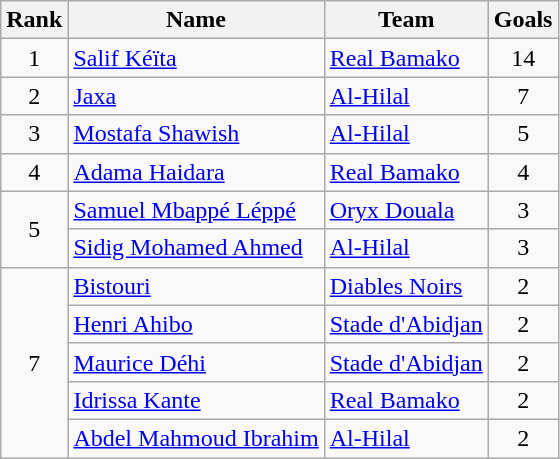<table class="wikitable" style="text-align:center">
<tr>
<th>Rank</th>
<th>Name</th>
<th>Team</th>
<th>Goals</th>
</tr>
<tr>
<td rowspan=1>1</td>
<td align="left"> <a href='#'>Salif Kéïta</a></td>
<td align="left"> <a href='#'>Real Bamako</a></td>
<td>14</td>
</tr>
<tr>
<td rowspan=1>2</td>
<td align="left"> <a href='#'>Jaxa</a></td>
<td align="left"> <a href='#'>Al-Hilal</a></td>
<td>7</td>
</tr>
<tr>
<td rowspan=1>3</td>
<td align="left"> <a href='#'>Mostafa Shawish</a></td>
<td align="left"> <a href='#'>Al-Hilal</a></td>
<td>5</td>
</tr>
<tr>
<td rowspan=1>4</td>
<td align="left"> <a href='#'>Adama Haidara</a></td>
<td align="left"> <a href='#'>Real Bamako</a></td>
<td>4</td>
</tr>
<tr>
<td rowspan=2>5</td>
<td align="left"> <a href='#'>Samuel Mbappé Léppé</a></td>
<td align="left"> <a href='#'>Oryx Douala</a></td>
<td>3</td>
</tr>
<tr>
<td align="left"> <a href='#'>Sidig Mohamed Ahmed</a></td>
<td align="left"> <a href='#'>Al-Hilal</a></td>
<td>3</td>
</tr>
<tr>
<td rowspan=5>7</td>
<td align="left"> <a href='#'>Bistouri</a></td>
<td align="left"> <a href='#'>Diables Noirs</a></td>
<td>2</td>
</tr>
<tr>
<td align="left"> <a href='#'>Henri Ahibo</a></td>
<td align="left"> <a href='#'>Stade d'Abidjan</a></td>
<td>2</td>
</tr>
<tr>
<td align="left"> <a href='#'>Maurice Déhi</a></td>
<td align="left"> <a href='#'>Stade d'Abidjan</a></td>
<td>2</td>
</tr>
<tr>
<td align="left"> <a href='#'>Idrissa Kante</a></td>
<td align="left"> <a href='#'>Real Bamako</a></td>
<td>2</td>
</tr>
<tr>
<td align="left"> <a href='#'>Abdel Mahmoud Ibrahim</a></td>
<td align="left"> <a href='#'>Al-Hilal</a></td>
<td>2</td>
</tr>
</table>
